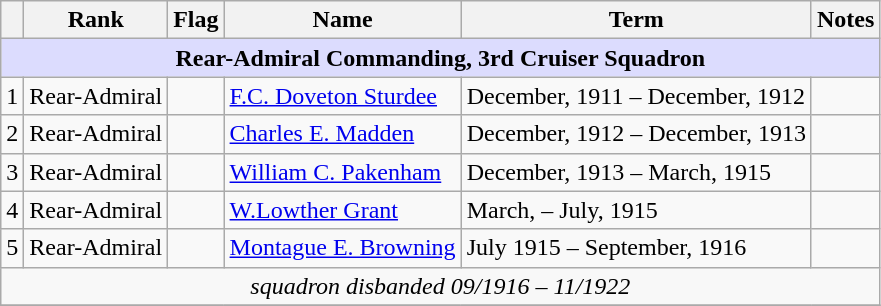<table class="wikitable">
<tr>
<th></th>
<th>Rank</th>
<th>Flag</th>
<th>Name</th>
<th>Term</th>
<th>Notes</th>
</tr>
<tr>
<td colspan="6" align="center" style="background:#dcdcfe;"><strong>Rear-Admiral Commanding, 3rd Cruiser Squadron</strong></td>
</tr>
<tr>
<td>1</td>
<td>Rear-Admiral</td>
<td></td>
<td><a href='#'>F.C. Doveton Sturdee</a></td>
<td>December, 1911 – December, 1912</td>
<td></td>
</tr>
<tr>
<td>2</td>
<td>Rear-Admiral</td>
<td></td>
<td><a href='#'>Charles E. Madden</a></td>
<td>December, 1912 – December, 1913</td>
<td></td>
</tr>
<tr>
<td>3</td>
<td>Rear-Admiral</td>
<td></td>
<td><a href='#'>William C. Pakenham</a></td>
<td>December, 1913 – March, 1915</td>
<td></td>
</tr>
<tr>
<td>4</td>
<td>Rear-Admiral</td>
<td></td>
<td><a href='#'>W.Lowther Grant</a></td>
<td>March, – July, 1915</td>
<td></td>
</tr>
<tr>
<td>5</td>
<td>Rear-Admiral</td>
<td></td>
<td><a href='#'>Montague E. Browning</a></td>
<td>July  1915 – September, 1916</td>
<td></td>
</tr>
<tr style=background-color:#F8F8F8>
<td colspan=6 align=center><em>squadron disbanded 09/1916 – 11/1922</em></td>
</tr>
<tr>
</tr>
</table>
